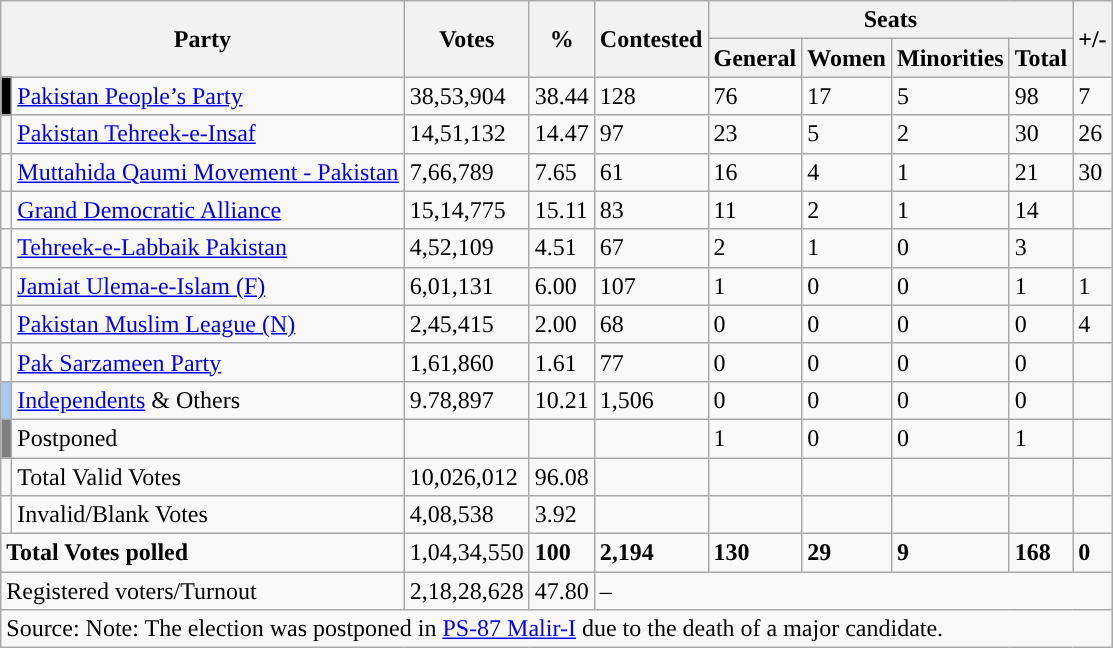<table class="wikitable">
<tr>
<th colspan="2" rowspan="2">Party</th>
<th rowspan="2">Votes</th>
<th rowspan="2">%</th>
<th rowspan="2">Contested</th>
<th colspan="4">Seats</th>
<th rowspan="2">+/-</th>
</tr>
<tr>
<th>General</th>
<th>Women</th>
<th>Minorities</th>
<th>Total</th>
</tr>
<tr>
<td style="color:inherit;background:#000000"></td>
<td><a href='#'>Pakistan People’s Party</a></td>
<td>38,53,904</td>
<td>38.44</td>
<td>128</td>
<td>76</td>
<td>17</td>
<td>5</td>
<td>98</td>
<td>7</td>
</tr>
<tr>
<td style="color:inherit;background:"></td>
<td><a href='#'>Pakistan Tehreek-e-Insaf</a></td>
<td>14,51,132</td>
<td>14.47</td>
<td>97</td>
<td>23</td>
<td>5</td>
<td>2</td>
<td>30</td>
<td>26</td>
</tr>
<tr>
<td style="color:inherit;background:"></td>
<td><a href='#'>Muttahida Qaumi Movement - Pakistan</a></td>
<td>7,66,789</td>
<td>7.65</td>
<td>61</td>
<td>16</td>
<td>4</td>
<td>1</td>
<td>21</td>
<td>30</td>
</tr>
<tr>
<td style="color:inherit;background:"></td>
<td><a href='#'>Grand Democratic Alliance</a></td>
<td>15,14,775</td>
<td>15.11</td>
<td>83</td>
<td>11</td>
<td>2</td>
<td>1</td>
<td>14</td>
<td></td>
</tr>
<tr>
<td style="color:inherit;background:"></td>
<td><a href='#'>Tehreek-e-Labbaik Pakistan</a></td>
<td>4,52,109</td>
<td>4.51</td>
<td>67</td>
<td>2</td>
<td>1</td>
<td>0</td>
<td>3</td>
<td></td>
</tr>
<tr>
<td style="color:inherit;background:"></td>
<td><a href='#'>Jamiat Ulema-e-Islam (F)</a></td>
<td>6,01,131</td>
<td>6.00</td>
<td>107</td>
<td>1</td>
<td>0</td>
<td>0</td>
<td>1</td>
<td>1</td>
</tr>
<tr>
<td style="color:inherit;background:"></td>
<td><a href='#'>Pakistan Muslim League (N)</a></td>
<td>2,45,415</td>
<td>2.00</td>
<td>68</td>
<td>0</td>
<td>0</td>
<td>0</td>
<td>0</td>
<td>4</td>
</tr>
<tr>
<td style="color:inherit;background:"></td>
<td><a href='#'>Pak Sarzameen Party</a></td>
<td>1,61,860</td>
<td>1.61</td>
<td>77</td>
<td>0</td>
<td>0</td>
<td>0</td>
<td>0</td>
<td></td>
</tr>
<tr>
<td style="color:inherit;background:#a6caf0"></td>
<td><a href='#'>Independents</a> & Others</td>
<td>9.78,897</td>
<td>10.21</td>
<td>1,506</td>
<td>0</td>
<td>0</td>
<td>0</td>
<td>0</td>
<td></td>
</tr>
<tr>
<td style="color:inherit;background:#7f7f7f"></td>
<td>Postponed</td>
<td></td>
<td></td>
<td></td>
<td>1</td>
<td>0</td>
<td>0</td>
<td>1</td>
<td></td>
</tr>
<tr>
<td></td>
<td>Total Valid Votes</td>
<td>10,026,012</td>
<td>96.08</td>
<td></td>
<td></td>
<td></td>
<td></td>
<td></td>
<td></td>
</tr>
<tr>
<td bgcolor="white"></td>
<td>Invalid/Blank Votes</td>
<td>4,08,538</td>
<td>3.92</td>
<td></td>
<td></td>
<td></td>
<td></td>
<td></td>
<td></td>
</tr>
<tr>
<td colspan="2"><strong>Total Votes polled</strong></td>
<td>1,04,34,550</td>
<td><strong>100</strong></td>
<td><strong>2,194</strong></td>
<td><strong>130</strong></td>
<td><strong>29</strong></td>
<td><strong>9</strong></td>
<td><strong>168</strong></td>
<td><strong>0</strong></td>
</tr>
<tr>
<td colspan="2">Registered voters/Turnout</td>
<td>2,18,28,628</td>
<td>47.80</td>
<td colspan="6">–</td>
</tr>
<tr>
<td colspan="10">Source: Note: The election was postponed in <a href='#'>PS-87 Malir-I</a> due to the death of a major candidate.</td>
</tr>
</table>
